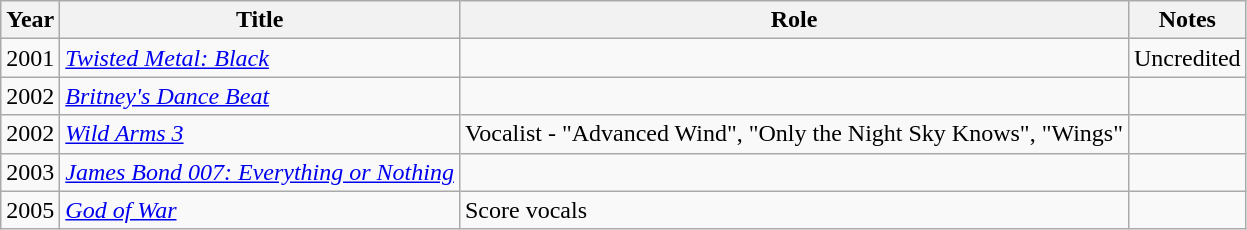<table class="wikitable sortable">
<tr>
<th>Year</th>
<th>Title</th>
<th>Role</th>
<th>Notes</th>
</tr>
<tr>
<td>2001</td>
<td><em><a href='#'>Twisted Metal: Black</a></em></td>
<td></td>
<td>Uncredited</td>
</tr>
<tr>
<td>2002</td>
<td><em><a href='#'>Britney's Dance Beat</a></em></td>
<td></td>
<td></td>
</tr>
<tr>
<td>2002</td>
<td><em><a href='#'>Wild Arms 3</a></em></td>
<td>Vocalist - "Advanced Wind", "Only the Night Sky Knows", "Wings"</td>
<td></td>
</tr>
<tr>
<td>2003</td>
<td><em><a href='#'>James Bond 007: Everything or Nothing</a></em></td>
<td></td>
<td></td>
</tr>
<tr>
<td>2005</td>
<td><em><a href='#'>God of War</a></em></td>
<td>Score vocals</td>
<td></td>
</tr>
</table>
